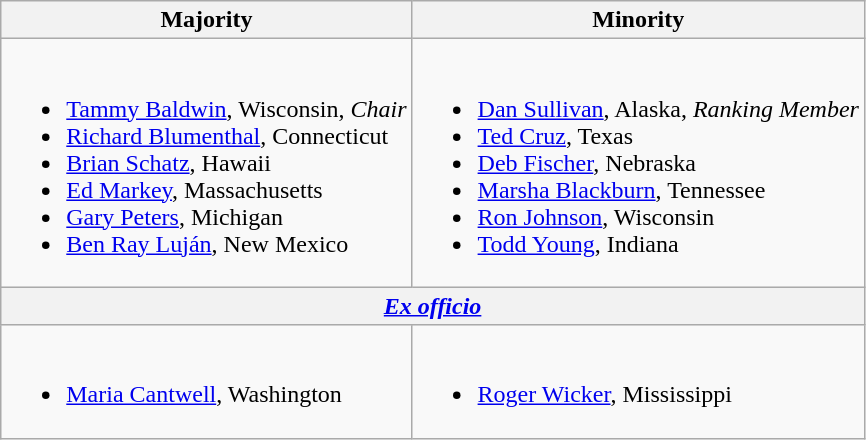<table class="wikitable">
<tr>
<th>Majority</th>
<th>Minority</th>
</tr>
<tr>
<td><br><ul><li><a href='#'>Tammy Baldwin</a>, Wisconsin, <em>Chair</em></li><li><a href='#'>Richard Blumenthal</a>, Connecticut</li><li><a href='#'>Brian Schatz</a>, Hawaii</li><li><a href='#'>Ed Markey</a>, Massachusetts</li><li><a href='#'>Gary Peters</a>, Michigan</li><li><a href='#'>Ben Ray Luján</a>, New Mexico</li></ul></td>
<td><br><ul><li><a href='#'>Dan Sullivan</a>, Alaska, <em>Ranking Member</em></li><li><a href='#'>Ted Cruz</a>, Texas</li><li><a href='#'>Deb Fischer</a>, Nebraska</li><li><a href='#'>Marsha Blackburn</a>, Tennessee</li><li><a href='#'>Ron Johnson</a>, Wisconsin</li><li><a href='#'>Todd Young</a>, Indiana</li></ul></td>
</tr>
<tr>
<th colspan="2"><em><a href='#'>Ex officio</a></em></th>
</tr>
<tr>
<td><br><ul><li><a href='#'>Maria Cantwell</a>, Washington</li></ul></td>
<td><br><ul><li><a href='#'>Roger Wicker</a>, Mississippi</li></ul></td>
</tr>
</table>
